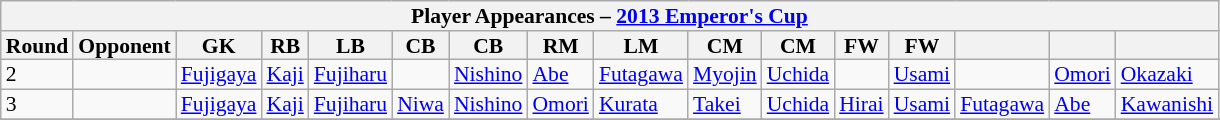<table class="wikitable"  style="text-align:left; line-height:90%; font-size:90%; width:60%;">
<tr>
<th colspan=16>Player Appearances – <a href='#'>2013 Emperor's Cup</a></th>
</tr>
<tr>
<th style="width:5%;">Round</th>
<th style="width:20%;">Opponent</th>
<th style="width:5%;">GK</th>
<th style="width:5%;">RB</th>
<th style="width:5%;">LB</th>
<th style="width:5%;">CB</th>
<th style="width:5%;">CB</th>
<th style="width:5%;">RM</th>
<th style="width:5%;">LM</th>
<th style="width:5%;">CM</th>
<th style="width:5%;">CM</th>
<th style="width:5%;">FW</th>
<th style="width:5%;">FW</th>
<th style="width:5%;"></th>
<th style="width:5%;"></th>
<th style="width:5%;"></th>
</tr>
<tr>
<td align=centre>2</td>
<td align=left></td>
<td><a href='#'>Fujigaya</a></td>
<td><a href='#'>Kaji</a></td>
<td><a href='#'>Fujiharu</a></td>
<td></td>
<td><a href='#'>Nishino</a></td>
<td><a href='#'>Abe</a></td>
<td><a href='#'>Futagawa</a></td>
<td><a href='#'>Myojin</a></td>
<td><a href='#'>Uchida</a></td>
<td></td>
<td><a href='#'>Usami</a></td>
<td></td>
<td><a href='#'>Omori</a></td>
<td><a href='#'>Okazaki</a></td>
</tr>
<tr>
<td align=centre>3</td>
<td align=left></td>
<td><a href='#'>Fujigaya</a></td>
<td><a href='#'>Kaji</a></td>
<td><a href='#'>Fujiharu</a></td>
<td><a href='#'>Niwa</a></td>
<td><a href='#'>Nishino</a></td>
<td><a href='#'>Omori</a></td>
<td><a href='#'>Kurata</a></td>
<td><a href='#'>Takei</a></td>
<td><a href='#'>Uchida</a></td>
<td><a href='#'>Hirai</a></td>
<td><a href='#'>Usami</a></td>
<td><a href='#'>Futagawa</a></td>
<td><a href='#'>Abe</a></td>
<td><a href='#'>Kawanishi</a></td>
</tr>
<tr>
</tr>
</table>
